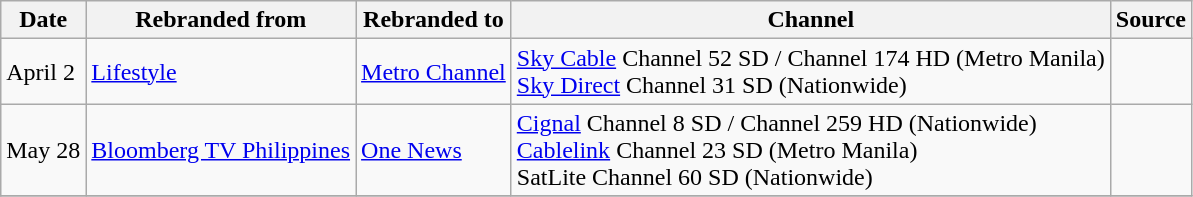<table class="wikitable">
<tr>
<th>Date</th>
<th>Rebranded from</th>
<th>Rebranded to</th>
<th>Channel</th>
<th>Source</th>
</tr>
<tr>
<td>April 2</td>
<td><a href='#'>Lifestyle</a></td>
<td><a href='#'>Metro Channel</a></td>
<td><a href='#'>Sky Cable</a> Channel 52 SD / Channel 174 HD (Metro Manila)<br><a href='#'>Sky Direct</a> Channel 31 SD (Nationwide)</td>
<td></td>
</tr>
<tr>
<td>May 28</td>
<td><a href='#'>Bloomberg TV Philippines</a></td>
<td><a href='#'>One News</a></td>
<td><a href='#'>Cignal</a> Channel 8 SD / Channel 259 HD (Nationwide)<br><a href='#'>Cablelink</a> Channel 23 SD (Metro Manila)<br>SatLite Channel 60 SD (Nationwide)</td>
<td></td>
</tr>
<tr>
</tr>
</table>
